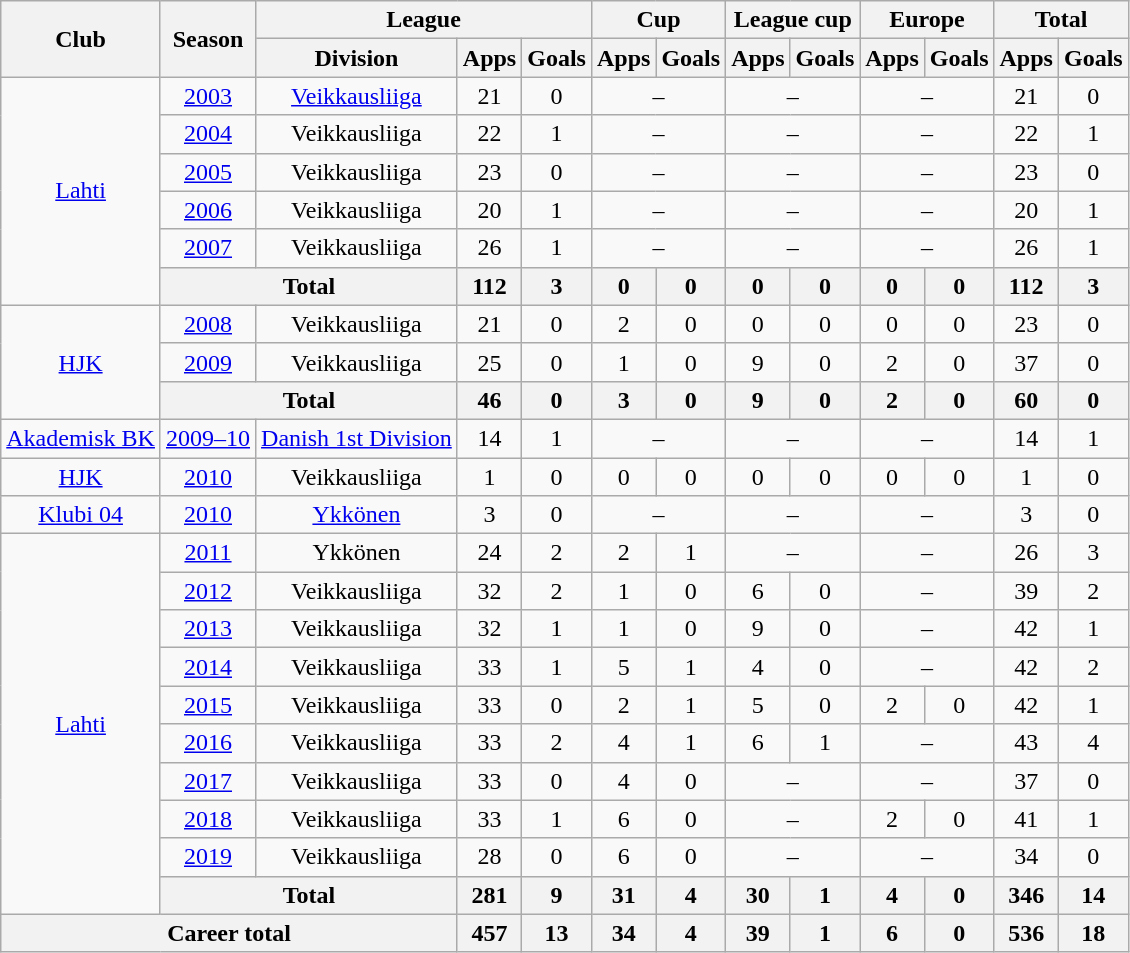<table class="wikitable" style="text-align:center">
<tr>
<th rowspan="2">Club</th>
<th rowspan="2">Season</th>
<th colspan="3">League</th>
<th colspan="2">Cup</th>
<th colspan="2">League cup</th>
<th colspan="2">Europe</th>
<th colspan="2">Total</th>
</tr>
<tr>
<th>Division</th>
<th>Apps</th>
<th>Goals</th>
<th>Apps</th>
<th>Goals</th>
<th>Apps</th>
<th>Goals</th>
<th>Apps</th>
<th>Goals</th>
<th>Apps</th>
<th>Goals</th>
</tr>
<tr>
<td rowspan=6><a href='#'>Lahti</a></td>
<td><a href='#'>2003</a></td>
<td><a href='#'>Veikkausliiga</a></td>
<td>21</td>
<td>0</td>
<td colspan=2>–</td>
<td colspan=2>–</td>
<td colspan=2>–</td>
<td>21</td>
<td>0</td>
</tr>
<tr>
<td><a href='#'>2004</a></td>
<td>Veikkausliiga</td>
<td>22</td>
<td>1</td>
<td colspan=2>–</td>
<td colspan=2>–</td>
<td colspan=2>–</td>
<td>22</td>
<td>1</td>
</tr>
<tr>
<td><a href='#'>2005</a></td>
<td>Veikkausliiga</td>
<td>23</td>
<td>0</td>
<td colspan=2>–</td>
<td colspan=2>–</td>
<td colspan=2>–</td>
<td>23</td>
<td>0</td>
</tr>
<tr>
<td><a href='#'>2006</a></td>
<td>Veikkausliiga</td>
<td>20</td>
<td>1</td>
<td colspan=2>–</td>
<td colspan=2>–</td>
<td colspan=2>–</td>
<td>20</td>
<td>1</td>
</tr>
<tr>
<td><a href='#'>2007</a></td>
<td>Veikkausliiga</td>
<td>26</td>
<td>1</td>
<td colspan=2>–</td>
<td colspan=2>–</td>
<td colspan=2>–</td>
<td>26</td>
<td>1</td>
</tr>
<tr>
<th colspan=2>Total</th>
<th>112</th>
<th>3</th>
<th>0</th>
<th>0</th>
<th>0</th>
<th>0</th>
<th>0</th>
<th>0</th>
<th>112</th>
<th>3</th>
</tr>
<tr>
<td rowspan=3><a href='#'>HJK</a></td>
<td><a href='#'>2008</a></td>
<td>Veikkausliiga</td>
<td>21</td>
<td>0</td>
<td>2</td>
<td>0</td>
<td>0</td>
<td>0</td>
<td>0</td>
<td>0</td>
<td>23</td>
<td>0</td>
</tr>
<tr>
<td><a href='#'>2009</a></td>
<td>Veikkausliiga</td>
<td>25</td>
<td>0</td>
<td>1</td>
<td>0</td>
<td>9</td>
<td>0</td>
<td>2</td>
<td>0</td>
<td>37</td>
<td>0</td>
</tr>
<tr>
<th colspan=2>Total</th>
<th>46</th>
<th>0</th>
<th>3</th>
<th>0</th>
<th>9</th>
<th>0</th>
<th>2</th>
<th>0</th>
<th>60</th>
<th>0</th>
</tr>
<tr>
<td><a href='#'>Akademisk BK</a></td>
<td><a href='#'>2009–10</a></td>
<td><a href='#'>Danish 1st Division</a></td>
<td>14</td>
<td>1</td>
<td colspan=2>–</td>
<td colspan=2>–</td>
<td colspan=2>–</td>
<td>14</td>
<td>1</td>
</tr>
<tr>
<td><a href='#'>HJK</a></td>
<td><a href='#'>2010</a></td>
<td>Veikkausliiga</td>
<td>1</td>
<td>0</td>
<td>0</td>
<td>0</td>
<td>0</td>
<td>0</td>
<td>0</td>
<td>0</td>
<td>1</td>
<td>0</td>
</tr>
<tr>
<td><a href='#'>Klubi 04</a></td>
<td><a href='#'>2010</a></td>
<td><a href='#'>Ykkönen</a></td>
<td>3</td>
<td>0</td>
<td colspan=2>–</td>
<td colspan=2>–</td>
<td colspan=2>–</td>
<td>3</td>
<td>0</td>
</tr>
<tr>
<td rowspan=10><a href='#'>Lahti</a></td>
<td><a href='#'>2011</a></td>
<td>Ykkönen</td>
<td>24</td>
<td>2</td>
<td>2</td>
<td>1</td>
<td colspan=2>–</td>
<td colspan=2>–</td>
<td>26</td>
<td>3</td>
</tr>
<tr>
<td><a href='#'>2012</a></td>
<td>Veikkausliiga</td>
<td>32</td>
<td>2</td>
<td>1</td>
<td>0</td>
<td>6</td>
<td>0</td>
<td colspan=2>–</td>
<td>39</td>
<td>2</td>
</tr>
<tr>
<td><a href='#'>2013</a></td>
<td>Veikkausliiga</td>
<td>32</td>
<td>1</td>
<td>1</td>
<td>0</td>
<td>9</td>
<td>0</td>
<td colspan=2>–</td>
<td>42</td>
<td>1</td>
</tr>
<tr>
<td><a href='#'>2014</a></td>
<td>Veikkausliiga</td>
<td>33</td>
<td>1</td>
<td>5</td>
<td>1</td>
<td>4</td>
<td>0</td>
<td colspan=2>–</td>
<td>42</td>
<td>2</td>
</tr>
<tr>
<td><a href='#'>2015</a></td>
<td>Veikkausliiga</td>
<td>33</td>
<td>0</td>
<td>2</td>
<td>1</td>
<td>5</td>
<td>0</td>
<td>2</td>
<td>0</td>
<td>42</td>
<td>1</td>
</tr>
<tr>
<td><a href='#'>2016</a></td>
<td>Veikkausliiga</td>
<td>33</td>
<td>2</td>
<td>4</td>
<td>1</td>
<td>6</td>
<td>1</td>
<td colspan=2>–</td>
<td>43</td>
<td>4</td>
</tr>
<tr>
<td><a href='#'>2017</a></td>
<td>Veikkausliiga</td>
<td>33</td>
<td>0</td>
<td>4</td>
<td>0</td>
<td colspan=2>–</td>
<td colspan=2>–</td>
<td>37</td>
<td>0</td>
</tr>
<tr>
<td><a href='#'>2018</a></td>
<td>Veikkausliiga</td>
<td>33</td>
<td>1</td>
<td>6</td>
<td>0</td>
<td colspan=2>–</td>
<td>2</td>
<td>0</td>
<td>41</td>
<td>1</td>
</tr>
<tr>
<td><a href='#'>2019</a></td>
<td>Veikkausliiga</td>
<td>28</td>
<td>0</td>
<td>6</td>
<td>0</td>
<td colspan=2>–</td>
<td colspan=2>–</td>
<td>34</td>
<td>0</td>
</tr>
<tr>
<th colspan=2>Total</th>
<th>281</th>
<th>9</th>
<th>31</th>
<th>4</th>
<th>30</th>
<th>1</th>
<th>4</th>
<th>0</th>
<th>346</th>
<th>14</th>
</tr>
<tr>
<th colspan="3">Career total</th>
<th>457</th>
<th>13</th>
<th>34</th>
<th>4</th>
<th>39</th>
<th>1</th>
<th>6</th>
<th>0</th>
<th>536</th>
<th>18</th>
</tr>
</table>
